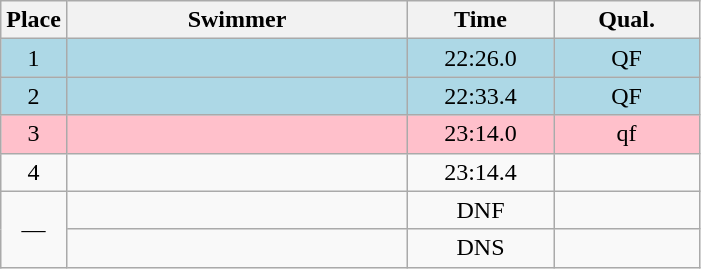<table class=wikitable style="text-align:center">
<tr>
<th>Place</th>
<th width=220>Swimmer</th>
<th width=90>Time</th>
<th width=90>Qual.</th>
</tr>
<tr bgcolor=lightblue>
<td>1</td>
<td align=left></td>
<td>22:26.0</td>
<td>QF</td>
</tr>
<tr bgcolor=lightblue>
<td>2</td>
<td align=left></td>
<td>22:33.4</td>
<td>QF</td>
</tr>
<tr bgcolor=pink>
<td>3</td>
<td align=left></td>
<td>23:14.0</td>
<td>qf</td>
</tr>
<tr>
<td>4</td>
<td align=left></td>
<td>23:14.4</td>
<td></td>
</tr>
<tr>
<td rowspan=2>—</td>
<td align=left></td>
<td>DNF</td>
<td></td>
</tr>
<tr>
<td align=left></td>
<td>DNS</td>
<td></td>
</tr>
</table>
